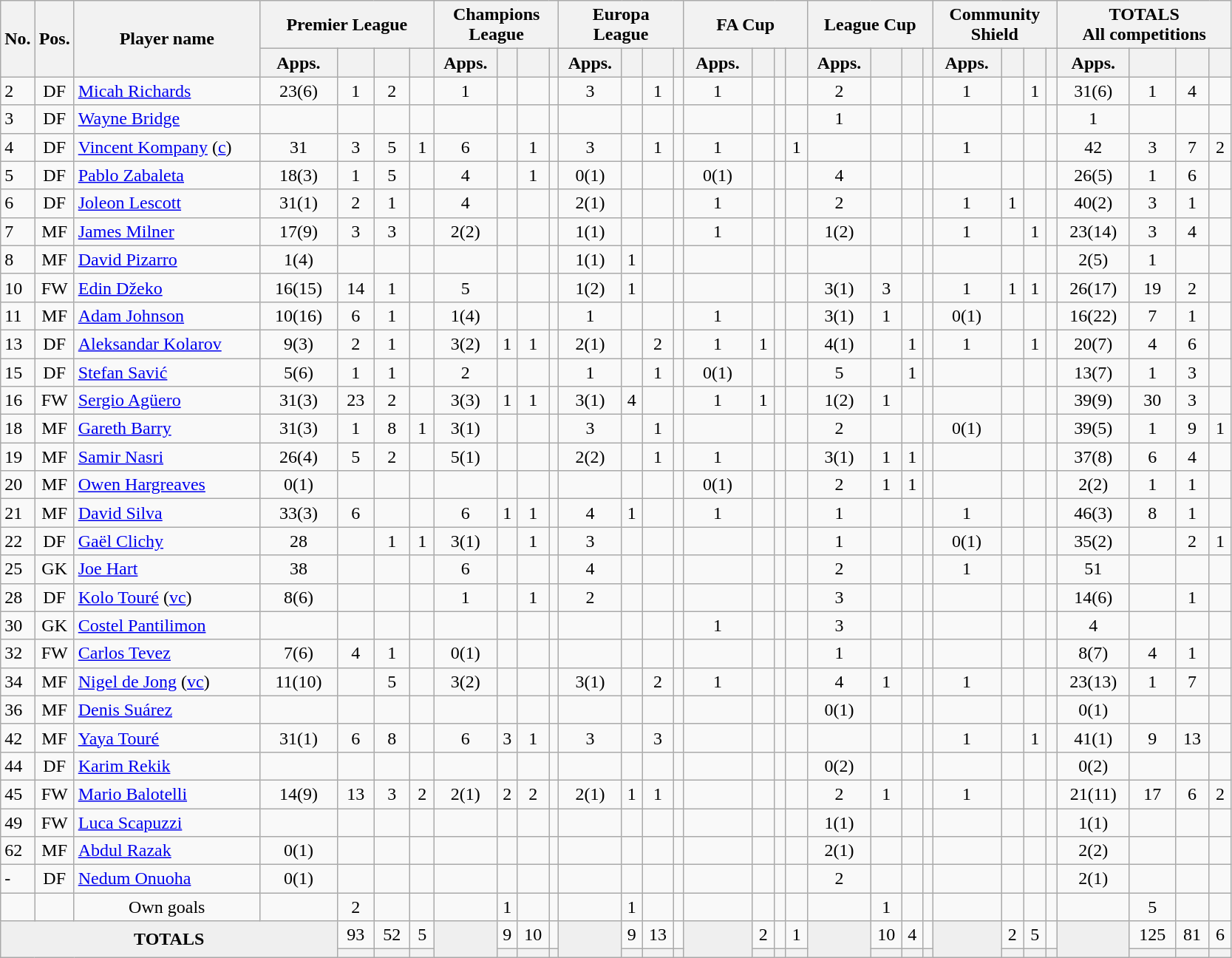<table class="wikitable sortable" style="text-align:center">
<tr>
<th rowspan="2">No.</th>
<th rowspan="2">Pos.</th>
<th rowspan="2" style="width:160px;">Player name</th>
<th colspan="4" style="width:150px;">Premier League</th>
<th colspan="4" style="width:105px;">Champions League</th>
<th colspan="4" style="width:105px;">Europa League</th>
<th colspan="4" style="width:105px;">FA Cup</th>
<th colspan="4" style="width:105px;">League Cup</th>
<th colspan="4" style="width:105px;">Community<br>Shield</th>
<th colspan="4" style="width:150px;">TOTALS <br> All competitions</th>
</tr>
<tr>
<th>Apps.</th>
<th></th>
<th></th>
<th></th>
<th>Apps.</th>
<th></th>
<th></th>
<th></th>
<th>Apps.</th>
<th></th>
<th></th>
<th></th>
<th>Apps.</th>
<th></th>
<th></th>
<th></th>
<th>Apps.</th>
<th></th>
<th></th>
<th></th>
<th>Apps.</th>
<th></th>
<th></th>
<th></th>
<th>Apps.</th>
<th></th>
<th></th>
<th></th>
</tr>
<tr>
<td align="left">2</td>
<td>DF</td>
<td align="left"> <a href='#'>Micah Richards</a></td>
<td>23(6)</td>
<td>1</td>
<td>2</td>
<td></td>
<td>1</td>
<td></td>
<td></td>
<td></td>
<td>3</td>
<td></td>
<td>1</td>
<td></td>
<td>1</td>
<td></td>
<td></td>
<td></td>
<td>2</td>
<td></td>
<td></td>
<td></td>
<td>1</td>
<td></td>
<td>1</td>
<td></td>
<td>31(6)</td>
<td>1</td>
<td>4</td>
<td></td>
</tr>
<tr>
<td align="left">3</td>
<td>DF</td>
<td align="left"> <a href='#'>Wayne Bridge</a></td>
<td></td>
<td></td>
<td></td>
<td></td>
<td></td>
<td></td>
<td></td>
<td></td>
<td></td>
<td></td>
<td></td>
<td></td>
<td></td>
<td></td>
<td></td>
<td></td>
<td>1</td>
<td></td>
<td></td>
<td></td>
<td></td>
<td></td>
<td></td>
<td></td>
<td>1</td>
<td></td>
<td></td>
<td></td>
</tr>
<tr>
<td align="left">4</td>
<td>DF</td>
<td align="left"> <a href='#'>Vincent Kompany</a> (<a href='#'>c</a>)</td>
<td>31</td>
<td>3</td>
<td>5</td>
<td>1</td>
<td>6</td>
<td></td>
<td>1</td>
<td></td>
<td>3</td>
<td></td>
<td>1</td>
<td></td>
<td>1</td>
<td></td>
<td></td>
<td>1</td>
<td></td>
<td></td>
<td></td>
<td></td>
<td>1</td>
<td></td>
<td></td>
<td></td>
<td>42</td>
<td>3</td>
<td>7</td>
<td>2</td>
</tr>
<tr>
<td align="left">5</td>
<td>DF</td>
<td align="left"> <a href='#'>Pablo Zabaleta</a></td>
<td>18(3)</td>
<td>1</td>
<td>5</td>
<td></td>
<td>4</td>
<td></td>
<td>1</td>
<td></td>
<td>0(1)</td>
<td></td>
<td></td>
<td></td>
<td>0(1)</td>
<td></td>
<td></td>
<td></td>
<td>4</td>
<td></td>
<td></td>
<td></td>
<td></td>
<td></td>
<td></td>
<td></td>
<td>26(5)</td>
<td>1</td>
<td>6</td>
<td></td>
</tr>
<tr>
<td align="left">6</td>
<td>DF</td>
<td align="left"> <a href='#'>Joleon Lescott</a></td>
<td>31(1)</td>
<td>2</td>
<td>1</td>
<td></td>
<td>4</td>
<td></td>
<td></td>
<td></td>
<td>2(1)</td>
<td></td>
<td></td>
<td></td>
<td>1</td>
<td></td>
<td></td>
<td></td>
<td>2</td>
<td></td>
<td></td>
<td></td>
<td>1</td>
<td>1</td>
<td></td>
<td></td>
<td>40(2)</td>
<td>3</td>
<td>1</td>
<td></td>
</tr>
<tr>
<td align="left">7</td>
<td>MF</td>
<td align="left"> <a href='#'>James Milner</a></td>
<td>17(9)</td>
<td>3</td>
<td>3</td>
<td></td>
<td>2(2)</td>
<td></td>
<td></td>
<td></td>
<td>1(1)</td>
<td></td>
<td></td>
<td></td>
<td>1</td>
<td></td>
<td></td>
<td></td>
<td>1(2)</td>
<td></td>
<td></td>
<td></td>
<td>1</td>
<td></td>
<td>1</td>
<td></td>
<td>23(14)</td>
<td>3</td>
<td>4</td>
<td></td>
</tr>
<tr>
<td align="left">8</td>
<td>MF</td>
<td align="left"> <a href='#'>David Pizarro</a></td>
<td>1(4)</td>
<td></td>
<td></td>
<td></td>
<td></td>
<td></td>
<td></td>
<td></td>
<td>1(1)</td>
<td>1</td>
<td></td>
<td></td>
<td></td>
<td></td>
<td></td>
<td></td>
<td></td>
<td></td>
<td></td>
<td></td>
<td></td>
<td></td>
<td></td>
<td></td>
<td>2(5)</td>
<td>1</td>
<td></td>
<td></td>
</tr>
<tr>
<td align="left">10</td>
<td>FW</td>
<td align="left"> <a href='#'>Edin Džeko</a></td>
<td>16(15)</td>
<td>14</td>
<td>1</td>
<td></td>
<td>5</td>
<td></td>
<td></td>
<td></td>
<td>1(2)</td>
<td>1</td>
<td></td>
<td></td>
<td></td>
<td></td>
<td></td>
<td></td>
<td>3(1)</td>
<td>3</td>
<td></td>
<td></td>
<td>1</td>
<td>1</td>
<td>1</td>
<td></td>
<td>26(17)</td>
<td>19</td>
<td>2</td>
<td></td>
</tr>
<tr>
<td align="left">11</td>
<td>MF</td>
<td align="left"> <a href='#'>Adam Johnson</a></td>
<td>10(16)</td>
<td>6</td>
<td>1</td>
<td></td>
<td>1(4)</td>
<td></td>
<td></td>
<td></td>
<td>1</td>
<td></td>
<td></td>
<td></td>
<td>1</td>
<td></td>
<td></td>
<td></td>
<td>3(1)</td>
<td>1</td>
<td></td>
<td></td>
<td>0(1)</td>
<td></td>
<td></td>
<td></td>
<td>16(22)</td>
<td>7</td>
<td>1</td>
<td></td>
</tr>
<tr>
<td align="left">13</td>
<td>DF</td>
<td align="left"> <a href='#'>Aleksandar Kolarov</a></td>
<td>9(3)</td>
<td>2</td>
<td>1</td>
<td></td>
<td>3(2)</td>
<td>1</td>
<td>1</td>
<td></td>
<td>2(1)</td>
<td></td>
<td>2</td>
<td></td>
<td>1</td>
<td>1</td>
<td></td>
<td></td>
<td>4(1)</td>
<td></td>
<td>1</td>
<td></td>
<td>1</td>
<td></td>
<td>1</td>
<td></td>
<td>20(7)</td>
<td>4</td>
<td>6</td>
<td></td>
</tr>
<tr>
<td align="left">15</td>
<td>DF</td>
<td align="left"> <a href='#'>Stefan Savić</a></td>
<td>5(6)</td>
<td>1</td>
<td>1</td>
<td></td>
<td>2</td>
<td></td>
<td></td>
<td></td>
<td>1</td>
<td></td>
<td>1</td>
<td></td>
<td>0(1)</td>
<td></td>
<td></td>
<td></td>
<td>5</td>
<td></td>
<td>1</td>
<td></td>
<td></td>
<td></td>
<td></td>
<td></td>
<td>13(7)</td>
<td>1</td>
<td>3</td>
<td></td>
</tr>
<tr>
<td align="left">16</td>
<td>FW</td>
<td align="left"> <a href='#'>Sergio Agüero</a></td>
<td>31(3)</td>
<td>23</td>
<td>2</td>
<td></td>
<td>3(3)</td>
<td>1</td>
<td>1</td>
<td></td>
<td>3(1)</td>
<td>4</td>
<td></td>
<td></td>
<td>1</td>
<td>1</td>
<td></td>
<td></td>
<td>1(2)</td>
<td>1</td>
<td></td>
<td></td>
<td></td>
<td></td>
<td></td>
<td></td>
<td>39(9)</td>
<td>30</td>
<td>3</td>
<td></td>
</tr>
<tr>
<td align="left">18</td>
<td>MF</td>
<td align="left"> <a href='#'>Gareth Barry</a></td>
<td>31(3)</td>
<td>1</td>
<td>8</td>
<td>1</td>
<td>3(1)</td>
<td></td>
<td></td>
<td></td>
<td>3</td>
<td></td>
<td>1</td>
<td></td>
<td></td>
<td></td>
<td></td>
<td></td>
<td>2</td>
<td></td>
<td></td>
<td></td>
<td>0(1)</td>
<td></td>
<td></td>
<td></td>
<td>39(5)</td>
<td>1</td>
<td>9</td>
<td>1</td>
</tr>
<tr>
<td align="left">19</td>
<td>MF</td>
<td align="left"> <a href='#'>Samir Nasri</a></td>
<td>26(4)</td>
<td>5</td>
<td>2</td>
<td></td>
<td>5(1)</td>
<td></td>
<td></td>
<td></td>
<td>2(2)</td>
<td></td>
<td>1</td>
<td></td>
<td>1</td>
<td></td>
<td></td>
<td></td>
<td>3(1)</td>
<td>1</td>
<td>1</td>
<td></td>
<td></td>
<td></td>
<td></td>
<td></td>
<td>37(8)</td>
<td>6</td>
<td>4</td>
<td></td>
</tr>
<tr>
<td align="left">20</td>
<td>MF</td>
<td align="left"> <a href='#'>Owen Hargreaves</a></td>
<td>0(1)</td>
<td></td>
<td></td>
<td></td>
<td></td>
<td></td>
<td></td>
<td></td>
<td></td>
<td></td>
<td></td>
<td></td>
<td>0(1)</td>
<td></td>
<td></td>
<td></td>
<td>2</td>
<td>1</td>
<td>1</td>
<td></td>
<td></td>
<td></td>
<td></td>
<td></td>
<td>2(2)</td>
<td>1</td>
<td>1</td>
<td></td>
</tr>
<tr>
<td align="left">21</td>
<td>MF</td>
<td align="left"> <a href='#'>David Silva</a></td>
<td>33(3)</td>
<td>6</td>
<td></td>
<td></td>
<td>6</td>
<td>1</td>
<td>1</td>
<td></td>
<td>4</td>
<td>1</td>
<td></td>
<td></td>
<td>1</td>
<td></td>
<td></td>
<td></td>
<td>1</td>
<td></td>
<td></td>
<td></td>
<td>1</td>
<td></td>
<td></td>
<td></td>
<td>46(3)</td>
<td>8</td>
<td>1</td>
<td></td>
</tr>
<tr>
<td align="left">22</td>
<td>DF</td>
<td align="left"> <a href='#'>Gaël Clichy</a></td>
<td>28</td>
<td></td>
<td>1</td>
<td>1</td>
<td>3(1)</td>
<td></td>
<td>1</td>
<td></td>
<td>3</td>
<td></td>
<td></td>
<td></td>
<td></td>
<td></td>
<td></td>
<td></td>
<td>1</td>
<td></td>
<td></td>
<td></td>
<td>0(1)</td>
<td></td>
<td></td>
<td></td>
<td>35(2)</td>
<td></td>
<td>2</td>
<td>1</td>
</tr>
<tr>
<td align="left">25</td>
<td>GK</td>
<td align="left"> <a href='#'>Joe Hart</a></td>
<td>38</td>
<td></td>
<td></td>
<td></td>
<td>6</td>
<td></td>
<td></td>
<td></td>
<td>4</td>
<td></td>
<td></td>
<td></td>
<td></td>
<td></td>
<td></td>
<td></td>
<td>2</td>
<td></td>
<td></td>
<td></td>
<td>1</td>
<td></td>
<td></td>
<td></td>
<td>51</td>
<td></td>
<td></td>
<td></td>
</tr>
<tr>
<td align="left">28</td>
<td>DF</td>
<td align="left"> <a href='#'>Kolo Touré</a> (<a href='#'>vc</a>)</td>
<td>8(6)</td>
<td></td>
<td></td>
<td></td>
<td>1</td>
<td></td>
<td>1</td>
<td></td>
<td>2</td>
<td></td>
<td></td>
<td></td>
<td></td>
<td></td>
<td></td>
<td></td>
<td>3</td>
<td></td>
<td></td>
<td></td>
<td></td>
<td></td>
<td></td>
<td></td>
<td>14(6)</td>
<td></td>
<td>1</td>
<td></td>
</tr>
<tr>
<td align="left">30</td>
<td>GK</td>
<td align="left"> <a href='#'>Costel Pantilimon</a></td>
<td></td>
<td></td>
<td></td>
<td></td>
<td></td>
<td></td>
<td></td>
<td></td>
<td></td>
<td></td>
<td></td>
<td></td>
<td>1</td>
<td></td>
<td></td>
<td></td>
<td>3</td>
<td></td>
<td></td>
<td></td>
<td></td>
<td></td>
<td></td>
<td></td>
<td>4</td>
<td></td>
<td></td>
<td></td>
</tr>
<tr>
<td align="left">32</td>
<td>FW</td>
<td align="left"> <a href='#'>Carlos Tevez</a></td>
<td>7(6)</td>
<td>4</td>
<td>1</td>
<td></td>
<td>0(1)</td>
<td></td>
<td></td>
<td></td>
<td></td>
<td></td>
<td></td>
<td></td>
<td></td>
<td></td>
<td></td>
<td></td>
<td>1</td>
<td></td>
<td></td>
<td></td>
<td></td>
<td></td>
<td></td>
<td></td>
<td>8(7)</td>
<td>4</td>
<td>1</td>
<td></td>
</tr>
<tr>
<td align="left">34</td>
<td>MF</td>
<td align="left"> <a href='#'>Nigel de Jong</a> (<a href='#'>vc</a>)</td>
<td>11(10)</td>
<td></td>
<td>5</td>
<td></td>
<td>3(2)</td>
<td></td>
<td></td>
<td></td>
<td>3(1)</td>
<td></td>
<td>2</td>
<td></td>
<td>1</td>
<td></td>
<td></td>
<td></td>
<td>4</td>
<td>1</td>
<td></td>
<td></td>
<td>1</td>
<td></td>
<td></td>
<td></td>
<td>23(13)</td>
<td>1</td>
<td>7</td>
<td></td>
</tr>
<tr>
<td align="left">36</td>
<td>MF</td>
<td align="left"> <a href='#'>Denis Suárez</a></td>
<td></td>
<td></td>
<td></td>
<td></td>
<td></td>
<td></td>
<td></td>
<td></td>
<td></td>
<td></td>
<td></td>
<td></td>
<td></td>
<td></td>
<td></td>
<td></td>
<td>0(1)</td>
<td></td>
<td></td>
<td></td>
<td></td>
<td></td>
<td></td>
<td></td>
<td>0(1)</td>
<td></td>
<td></td>
<td></td>
</tr>
<tr>
<td align="left">42</td>
<td>MF</td>
<td align="left"> <a href='#'>Yaya Touré</a></td>
<td>31(1)</td>
<td>6</td>
<td>8</td>
<td></td>
<td>6</td>
<td>3</td>
<td>1</td>
<td></td>
<td>3</td>
<td></td>
<td>3</td>
<td></td>
<td></td>
<td></td>
<td></td>
<td></td>
<td></td>
<td></td>
<td></td>
<td></td>
<td>1</td>
<td></td>
<td>1</td>
<td></td>
<td>41(1)</td>
<td>9</td>
<td>13</td>
<td></td>
</tr>
<tr>
<td align="left">44</td>
<td>DF</td>
<td align="left"> <a href='#'>Karim Rekik</a></td>
<td></td>
<td></td>
<td></td>
<td></td>
<td></td>
<td></td>
<td></td>
<td></td>
<td></td>
<td></td>
<td></td>
<td></td>
<td></td>
<td></td>
<td></td>
<td></td>
<td>0(2)</td>
<td></td>
<td></td>
<td></td>
<td></td>
<td></td>
<td></td>
<td></td>
<td>0(2)</td>
<td></td>
<td></td>
<td></td>
</tr>
<tr>
<td align="left">45</td>
<td>FW</td>
<td align="left"> <a href='#'>Mario Balotelli</a></td>
<td>14(9)</td>
<td>13</td>
<td>3</td>
<td>2</td>
<td>2(1)</td>
<td>2</td>
<td>2</td>
<td></td>
<td>2(1)</td>
<td>1</td>
<td>1</td>
<td></td>
<td></td>
<td></td>
<td></td>
<td></td>
<td>2</td>
<td>1</td>
<td></td>
<td></td>
<td>1</td>
<td></td>
<td></td>
<td></td>
<td>21(11)</td>
<td>17</td>
<td>6</td>
<td>2</td>
</tr>
<tr>
<td align="left">49</td>
<td>FW</td>
<td align="left"> <a href='#'>Luca Scapuzzi</a></td>
<td></td>
<td></td>
<td></td>
<td></td>
<td></td>
<td></td>
<td></td>
<td></td>
<td></td>
<td></td>
<td></td>
<td></td>
<td></td>
<td></td>
<td></td>
<td></td>
<td>1(1)</td>
<td></td>
<td></td>
<td></td>
<td></td>
<td></td>
<td></td>
<td></td>
<td>1(1)</td>
<td></td>
<td></td>
<td></td>
</tr>
<tr>
<td align="left">62</td>
<td>MF</td>
<td align="left"> <a href='#'>Abdul Razak</a></td>
<td>0(1)</td>
<td></td>
<td></td>
<td></td>
<td></td>
<td></td>
<td></td>
<td></td>
<td></td>
<td></td>
<td></td>
<td></td>
<td></td>
<td></td>
<td></td>
<td></td>
<td>2(1)</td>
<td></td>
<td></td>
<td></td>
<td></td>
<td></td>
<td></td>
<td></td>
<td>2(2)</td>
<td></td>
<td></td>
<td></td>
</tr>
<tr>
<td align="left">-</td>
<td>DF</td>
<td align="left"> <a href='#'>Nedum Onuoha</a></td>
<td>0(1)</td>
<td></td>
<td></td>
<td></td>
<td></td>
<td></td>
<td></td>
<td></td>
<td></td>
<td></td>
<td></td>
<td></td>
<td></td>
<td></td>
<td></td>
<td></td>
<td>2</td>
<td></td>
<td></td>
<td></td>
<td></td>
<td></td>
<td></td>
<td></td>
<td>2(1)</td>
<td></td>
<td></td>
<td></td>
</tr>
<tr>
<td></td>
<td></td>
<td>Own goals</td>
<td></td>
<td>2</td>
<td></td>
<td></td>
<td></td>
<td>1</td>
<td></td>
<td></td>
<td></td>
<td>1</td>
<td></td>
<td></td>
<td></td>
<td></td>
<td></td>
<td></td>
<td></td>
<td>1</td>
<td></td>
<td></td>
<td></td>
<td></td>
<td></td>
<td></td>
<td></td>
<td>5</td>
<td></td>
<td></td>
</tr>
<tr>
<td ! colspan="4" rowspan="2" style="background: #efefef; text-align: center;"><strong>TOTALS</strong></td>
<td>93</td>
<td>52</td>
<td>5</td>
<td ! rowspan="2" style="background: #efefef; text-align: center;"></td>
<td>9</td>
<td>10</td>
<td></td>
<td ! rowspan="2" style="background: #efefef; text-align: center;"></td>
<td>9</td>
<td>13</td>
<td></td>
<td ! rowspan="2" style="background: #efefef; text-align: center;"></td>
<td>2</td>
<td></td>
<td>1</td>
<td ! rowspan="2" style="background: #efefef; text-align: center;"></td>
<td>10</td>
<td>4</td>
<td></td>
<td ! rowspan="2" style="background: #efefef; text-align: center;"></td>
<td>2</td>
<td>5</td>
<td></td>
<td ! rowspan="2" style="background: #efefef; text-align: center;"></td>
<td>125</td>
<td>81</td>
<td>6</td>
</tr>
<tr>
<th></th>
<th></th>
<th></th>
<th></th>
<th></th>
<th></th>
<th></th>
<th></th>
<th></th>
<th></th>
<th></th>
<th></th>
<th></th>
<th></th>
<th></th>
<th></th>
<th></th>
<th></th>
<th></th>
<th></th>
<th></th>
</tr>
</table>
